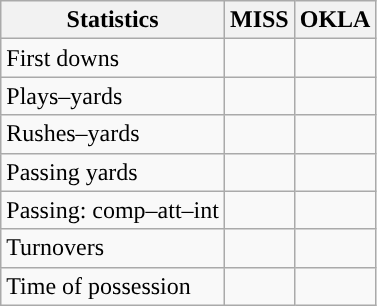<table class="wikitable" style="float:left">
<tr>
<th>Statistics</th>
<th>MISS</th>
<th>OKLA</th>
</tr>
<tr>
<td>First downs</td>
<td></td>
<td></td>
</tr>
<tr>
<td>Plays–yards</td>
<td></td>
<td></td>
</tr>
<tr>
<td>Rushes–yards</td>
<td></td>
<td></td>
</tr>
<tr>
<td>Passing yards</td>
<td></td>
<td></td>
</tr>
<tr>
<td>Passing: comp–att–int</td>
<td></td>
<td></td>
</tr>
<tr>
<td>Turnovers</td>
<td></td>
<td></td>
</tr>
<tr>
<td>Time of possession</td>
<td></td>
<td></td>
</tr>
</table>
